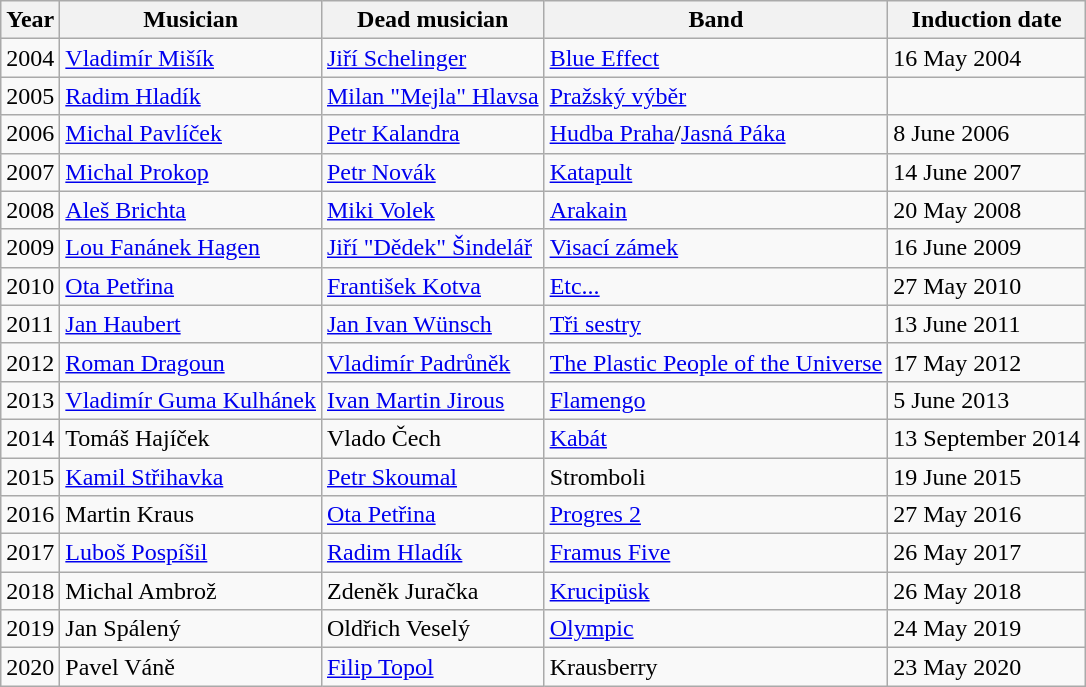<table class="wikitable">
<tr>
<th>Year</th>
<th>Musician</th>
<th>Dead musician</th>
<th>Band</th>
<th>Induction date</th>
</tr>
<tr>
<td>2004</td>
<td><a href='#'>Vladimír Mišík</a></td>
<td><a href='#'>Jiří Schelinger</a></td>
<td><a href='#'>Blue Effect</a></td>
<td>16 May 2004</td>
</tr>
<tr>
<td>2005</td>
<td><a href='#'>Radim Hladík</a></td>
<td><a href='#'>Milan "Mejla" Hlavsa</a></td>
<td><a href='#'>Pražský výběr</a></td>
<td></td>
</tr>
<tr>
<td>2006</td>
<td><a href='#'>Michal Pavlíček</a></td>
<td><a href='#'>Petr Kalandra</a></td>
<td><a href='#'>Hudba Praha</a>/<a href='#'>Jasná Páka</a></td>
<td>8 June 2006</td>
</tr>
<tr>
<td>2007</td>
<td><a href='#'>Michal Prokop</a></td>
<td><a href='#'>Petr Novák</a></td>
<td><a href='#'>Katapult</a></td>
<td>14 June 2007</td>
</tr>
<tr>
<td>2008</td>
<td><a href='#'>Aleš Brichta</a></td>
<td><a href='#'>Miki Volek</a></td>
<td><a href='#'>Arakain</a></td>
<td>20 May 2008</td>
</tr>
<tr>
<td>2009</td>
<td><a href='#'>Lou Fanánek Hagen</a></td>
<td><a href='#'>Jiří "Dědek" Šindelář</a></td>
<td><a href='#'>Visací zámek</a></td>
<td>16 June 2009</td>
</tr>
<tr>
<td>2010</td>
<td><a href='#'>Ota Petřina</a></td>
<td><a href='#'>František Kotva</a></td>
<td><a href='#'>Etc...</a></td>
<td>27 May 2010</td>
</tr>
<tr>
<td>2011</td>
<td><a href='#'>Jan Haubert</a></td>
<td><a href='#'>Jan Ivan Wünsch</a></td>
<td><a href='#'>Tři sestry</a></td>
<td>13 June 2011</td>
</tr>
<tr>
<td>2012</td>
<td><a href='#'>Roman Dragoun</a></td>
<td><a href='#'>Vladimír Padrůněk</a></td>
<td><a href='#'>The Plastic People of the Universe</a></td>
<td>17 May 2012</td>
</tr>
<tr>
<td>2013</td>
<td><a href='#'>Vladimír Guma Kulhánek</a></td>
<td><a href='#'>Ivan Martin Jirous</a></td>
<td><a href='#'>Flamengo</a></td>
<td>5 June 2013</td>
</tr>
<tr>
<td>2014</td>
<td>Tomáš Hajíček</td>
<td>Vlado Čech</td>
<td><a href='#'>Kabát</a></td>
<td>13 September 2014</td>
</tr>
<tr>
<td>2015</td>
<td><a href='#'>Kamil Střihavka</a></td>
<td><a href='#'>Petr Skoumal</a></td>
<td>Stromboli</td>
<td>19 June 2015</td>
</tr>
<tr>
<td>2016</td>
<td>Martin Kraus</td>
<td><a href='#'>Ota Petřina</a></td>
<td><a href='#'>Progres 2</a></td>
<td>27 May 2016</td>
</tr>
<tr>
<td>2017</td>
<td><a href='#'>Luboš Pospíšil</a></td>
<td><a href='#'>Radim Hladík</a></td>
<td><a href='#'>Framus Five</a></td>
<td>26 May 2017</td>
</tr>
<tr>
<td>2018</td>
<td>Michal Ambrož</td>
<td>Zdeněk Juračka</td>
<td><a href='#'>Krucipüsk</a></td>
<td>26 May 2018</td>
</tr>
<tr>
<td>2019</td>
<td>Jan Spálený</td>
<td>Oldřich Veselý</td>
<td><a href='#'>Olympic</a></td>
<td>24 May 2019</td>
</tr>
<tr>
<td>2020</td>
<td>Pavel Váně</td>
<td><a href='#'>Filip Topol</a></td>
<td>Krausberry</td>
<td>23 May 2020</td>
</tr>
</table>
